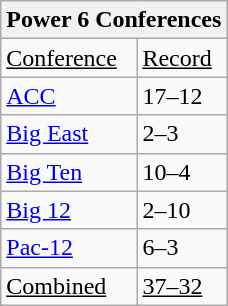<table class="wikitable">
<tr>
<th colspan="2">Power 6 Conferences</th>
</tr>
<tr>
<td><u>Conference</u></td>
<td><u>Record</u></td>
</tr>
<tr>
<td><a href='#'>ACC</a></td>
<td>17–12</td>
</tr>
<tr>
<td><a href='#'>Big East</a></td>
<td>2–3</td>
</tr>
<tr>
<td><a href='#'>Big Ten</a></td>
<td>10–4</td>
</tr>
<tr>
<td><a href='#'>Big 12</a></td>
<td>2–10</td>
</tr>
<tr>
<td><a href='#'>Pac-12</a></td>
<td>6–3</td>
</tr>
<tr>
<td><u>Combined</u></td>
<td><u>37–32</u></td>
</tr>
</table>
